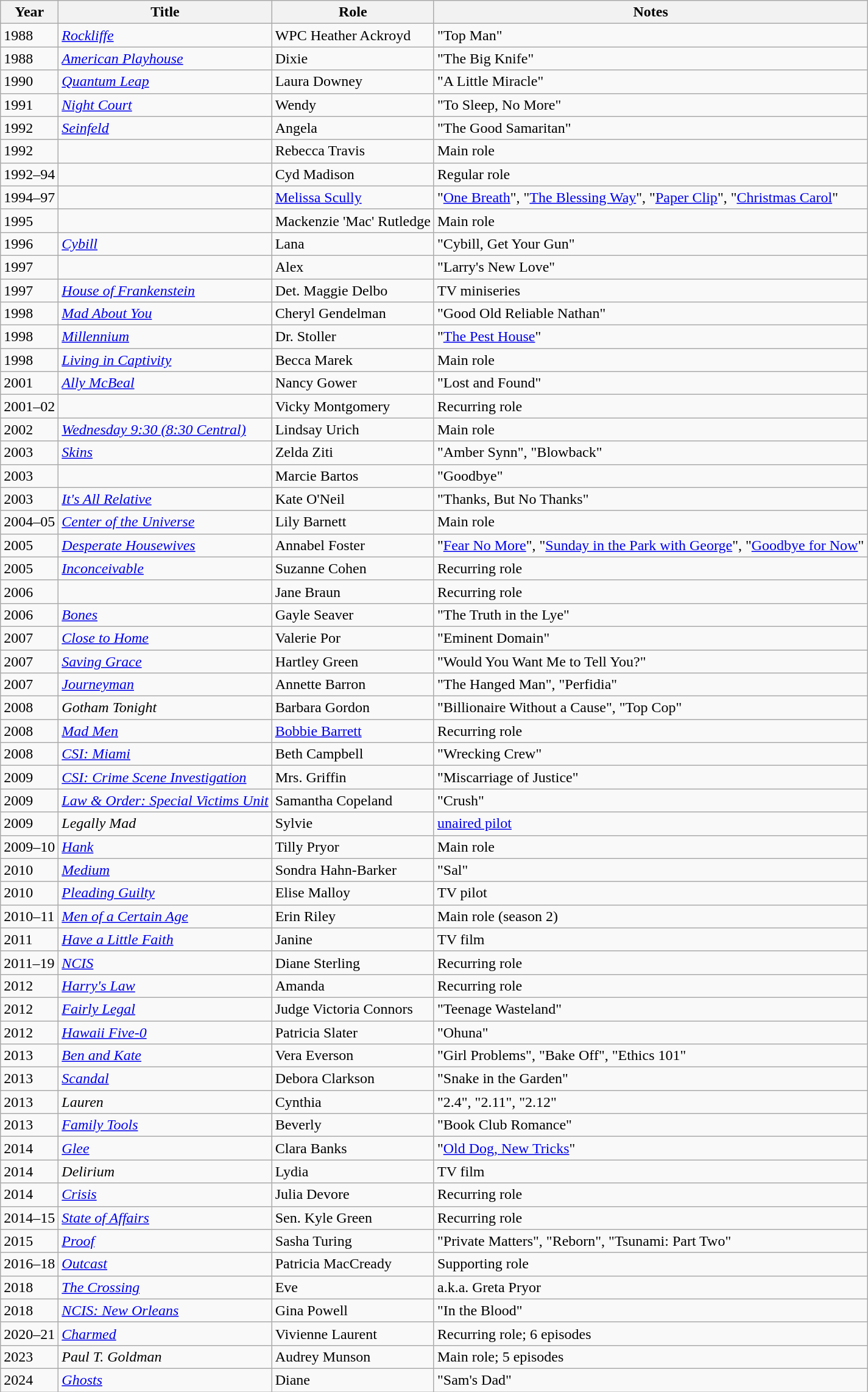<table class="wikitable sortable">
<tr>
<th>Year</th>
<th>Title</th>
<th>Role</th>
<th class="unsortable">Notes</th>
</tr>
<tr>
<td>1988</td>
<td><em><a href='#'>Rockliffe</a></em></td>
<td>WPC Heather Ackroyd</td>
<td>"Top Man"</td>
</tr>
<tr>
<td>1988</td>
<td><em><a href='#'>American Playhouse</a></em></td>
<td>Dixie</td>
<td>"The Big Knife"</td>
</tr>
<tr>
<td>1990</td>
<td><em><a href='#'>Quantum Leap</a></em></td>
<td>Laura Downey</td>
<td>"A Little Miracle"</td>
</tr>
<tr>
<td>1991</td>
<td><em><a href='#'>Night Court</a></em></td>
<td>Wendy</td>
<td>"To Sleep, No More"</td>
</tr>
<tr>
<td>1992</td>
<td><em><a href='#'>Seinfeld</a></em></td>
<td>Angela</td>
<td>"The Good Samaritan"</td>
</tr>
<tr>
<td>1992</td>
<td><em></em></td>
<td>Rebecca Travis</td>
<td>Main role</td>
</tr>
<tr>
<td>1992–94</td>
<td><em></em></td>
<td>Cyd Madison</td>
<td>Regular role</td>
</tr>
<tr>
<td>1994–97</td>
<td><em></em></td>
<td><a href='#'>Melissa Scully</a></td>
<td>"<a href='#'>One Breath</a>", "<a href='#'>The Blessing Way</a>", "<a href='#'>Paper Clip</a>", "<a href='#'>Christmas Carol</a>"</td>
</tr>
<tr>
<td>1995</td>
<td><em></em></td>
<td>Mackenzie 'Mac' Rutledge</td>
<td>Main role</td>
</tr>
<tr>
<td>1996</td>
<td><em><a href='#'>Cybill</a></em></td>
<td>Lana</td>
<td>"Cybill, Get Your Gun"</td>
</tr>
<tr>
<td>1997</td>
<td><em></em></td>
<td>Alex</td>
<td>"Larry's New Love"</td>
</tr>
<tr>
<td>1997</td>
<td><em><a href='#'>House of Frankenstein</a></em></td>
<td>Det. Maggie Delbo</td>
<td>TV miniseries</td>
</tr>
<tr>
<td>1998</td>
<td><em><a href='#'>Mad About You</a></em></td>
<td>Cheryl Gendelman</td>
<td>"Good Old Reliable Nathan"</td>
</tr>
<tr>
<td>1998</td>
<td><em><a href='#'>Millennium</a></em></td>
<td>Dr. Stoller</td>
<td>"<a href='#'>The Pest House</a>"</td>
</tr>
<tr>
<td>1998</td>
<td><em><a href='#'>Living in Captivity</a></em></td>
<td>Becca Marek</td>
<td>Main role</td>
</tr>
<tr>
<td>2001</td>
<td><em><a href='#'>Ally McBeal</a></em></td>
<td>Nancy Gower</td>
<td>"Lost and Found"</td>
</tr>
<tr>
<td>2001–02</td>
<td><em></em></td>
<td>Vicky Montgomery</td>
<td>Recurring role</td>
</tr>
<tr>
<td>2002</td>
<td><em><a href='#'>Wednesday 9:30 (8:30 Central)</a></em></td>
<td>Lindsay Urich</td>
<td>Main role</td>
</tr>
<tr>
<td>2003</td>
<td><em><a href='#'>Skins</a></em></td>
<td>Zelda Ziti</td>
<td>"Amber Synn", "Blowback"</td>
</tr>
<tr>
<td>2003</td>
<td><em></em></td>
<td>Marcie Bartos</td>
<td>"Goodbye"</td>
</tr>
<tr>
<td>2003</td>
<td><em><a href='#'>It's All Relative</a></em></td>
<td>Kate O'Neil</td>
<td>"Thanks, But No Thanks"</td>
</tr>
<tr>
<td>2004–05</td>
<td><em><a href='#'>Center of the Universe</a></em></td>
<td>Lily Barnett</td>
<td>Main role</td>
</tr>
<tr>
<td>2005</td>
<td><em><a href='#'>Desperate Housewives</a></em></td>
<td>Annabel Foster</td>
<td>"<a href='#'>Fear No More</a>", "<a href='#'>Sunday in the Park with George</a>", "<a href='#'>Goodbye for Now</a>"</td>
</tr>
<tr>
<td>2005</td>
<td><em><a href='#'>Inconceivable</a></em></td>
<td>Suzanne Cohen</td>
<td>Recurring role</td>
</tr>
<tr>
<td>2006</td>
<td><em></em></td>
<td>Jane Braun</td>
<td>Recurring role</td>
</tr>
<tr>
<td>2006</td>
<td><em><a href='#'>Bones</a></em></td>
<td>Gayle Seaver</td>
<td>"The Truth in the Lye"</td>
</tr>
<tr>
<td>2007</td>
<td><em><a href='#'>Close to Home</a></em></td>
<td>Valerie Por</td>
<td>"Eminent Domain"</td>
</tr>
<tr>
<td>2007</td>
<td><em><a href='#'>Saving Grace</a></em></td>
<td>Hartley Green</td>
<td>"Would You Want Me to Tell You?"</td>
</tr>
<tr>
<td>2007</td>
<td><em><a href='#'>Journeyman</a></em></td>
<td>Annette Barron</td>
<td>"The Hanged Man", "Perfidia"</td>
</tr>
<tr>
<td>2008</td>
<td><em>Gotham Tonight</em></td>
<td>Barbara Gordon</td>
<td>"Billionaire Without a Cause", "Top Cop"</td>
</tr>
<tr>
<td>2008</td>
<td><em><a href='#'>Mad Men</a></em></td>
<td><a href='#'>Bobbie Barrett</a></td>
<td>Recurring role</td>
</tr>
<tr>
<td>2008</td>
<td><em><a href='#'>CSI: Miami</a></em></td>
<td>Beth Campbell</td>
<td>"Wrecking Crew"</td>
</tr>
<tr>
<td>2009</td>
<td><em><a href='#'>CSI: Crime Scene Investigation</a></em></td>
<td>Mrs. Griffin</td>
<td>"Miscarriage of Justice"</td>
</tr>
<tr>
<td>2009</td>
<td><em><a href='#'>Law & Order: Special Victims Unit</a></em></td>
<td>Samantha Copeland</td>
<td>"Crush"</td>
</tr>
<tr>
<td>2009</td>
<td><em>Legally Mad</em></td>
<td>Sylvie</td>
<td><a href='#'>unaired pilot</a></td>
</tr>
<tr>
<td>2009–10</td>
<td><em><a href='#'>Hank</a></em></td>
<td>Tilly Pryor</td>
<td>Main role</td>
</tr>
<tr>
<td>2010</td>
<td><em><a href='#'>Medium</a></em></td>
<td>Sondra Hahn-Barker</td>
<td>"Sal"</td>
</tr>
<tr>
<td>2010</td>
<td><em><a href='#'>Pleading Guilty</a></em></td>
<td>Elise Malloy</td>
<td>TV pilot</td>
</tr>
<tr>
<td>2010–11</td>
<td><em><a href='#'>Men of a Certain Age</a></em></td>
<td>Erin Riley</td>
<td>Main role (season 2)</td>
</tr>
<tr>
<td>2011</td>
<td><em><a href='#'>Have a Little Faith</a></em></td>
<td>Janine</td>
<td>TV film</td>
</tr>
<tr>
<td>2011–19</td>
<td><em><a href='#'>NCIS</a></em></td>
<td>Diane Sterling</td>
<td>Recurring role</td>
</tr>
<tr>
<td>2012</td>
<td><em><a href='#'>Harry's Law</a></em></td>
<td>Amanda</td>
<td>Recurring role</td>
</tr>
<tr>
<td>2012</td>
<td><em><a href='#'>Fairly Legal</a></em></td>
<td>Judge Victoria Connors</td>
<td>"Teenage Wasteland"</td>
</tr>
<tr>
<td>2012</td>
<td><em><a href='#'>Hawaii Five-0</a></em></td>
<td>Patricia Slater</td>
<td>"Ohuna"</td>
</tr>
<tr>
<td>2013</td>
<td><em><a href='#'>Ben and Kate</a></em></td>
<td>Vera Everson</td>
<td>"Girl Problems", "Bake Off", "Ethics 101"</td>
</tr>
<tr>
<td>2013</td>
<td><em><a href='#'>Scandal</a></em></td>
<td>Debora Clarkson</td>
<td>"Snake in the Garden"</td>
</tr>
<tr>
<td>2013</td>
<td><em>Lauren</em></td>
<td>Cynthia</td>
<td>"2.4", "2.11", "2.12"</td>
</tr>
<tr>
<td>2013</td>
<td><em><a href='#'>Family Tools</a></em></td>
<td>Beverly</td>
<td>"Book Club Romance"</td>
</tr>
<tr>
<td>2014</td>
<td><em><a href='#'>Glee</a></em></td>
<td>Clara Banks</td>
<td>"<a href='#'>Old Dog, New Tricks</a>"</td>
</tr>
<tr>
<td>2014</td>
<td><em>Delirium</em></td>
<td>Lydia</td>
<td>TV film</td>
</tr>
<tr>
<td>2014</td>
<td><em><a href='#'>Crisis</a></em></td>
<td>Julia Devore</td>
<td>Recurring role</td>
</tr>
<tr>
<td>2014–15</td>
<td><em><a href='#'>State of Affairs</a></em></td>
<td>Sen. Kyle Green</td>
<td>Recurring role</td>
</tr>
<tr>
<td>2015</td>
<td><em><a href='#'>Proof</a></em></td>
<td>Sasha Turing</td>
<td>"Private Matters", "Reborn", "Tsunami: Part Two"</td>
</tr>
<tr>
<td>2016–18</td>
<td><em><a href='#'>Outcast</a></em></td>
<td>Patricia MacCready</td>
<td>Supporting role</td>
</tr>
<tr>
<td>2018</td>
<td><em><a href='#'>The Crossing</a></em></td>
<td>Eve</td>
<td>a.k.a. Greta Pryor</td>
</tr>
<tr>
<td>2018</td>
<td><em><a href='#'>NCIS: New Orleans</a></em></td>
<td>Gina Powell</td>
<td>"In the Blood"</td>
</tr>
<tr>
<td>2020–21</td>
<td><em><a href='#'>Charmed</a></em></td>
<td>Vivienne Laurent</td>
<td>Recurring role; 6 episodes</td>
</tr>
<tr>
<td>2023</td>
<td><em>Paul T. Goldman</em></td>
<td>Audrey Munson</td>
<td>Main role; 5 episodes</td>
</tr>
<tr>
<td>2024</td>
<td><em><a href='#'>Ghosts</a></em></td>
<td>Diane</td>
<td>"Sam's Dad"</td>
</tr>
</table>
